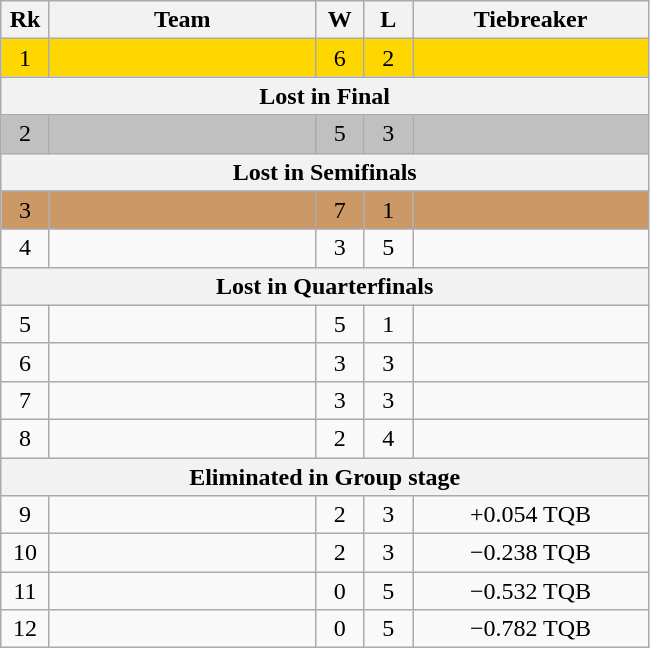<table class=wikitable style=text-align:center>
<tr>
<th width=25>Rk</th>
<th width=170>Team</th>
<th width=25>W</th>
<th width=25>L</th>
<th width=150>Tiebreaker</th>
</tr>
<tr style="background-color:gold;">
<td>1</td>
<td align=left><strong></strong></td>
<td>6</td>
<td>2</td>
<td></td>
</tr>
<tr>
<th colspan="6">Lost in Final</th>
</tr>
<tr style="background-color:silver;">
<td>2</td>
<td align=left></td>
<td>5</td>
<td>3</td>
<td></td>
</tr>
<tr>
<th colspan="6">Lost in Semifinals</th>
</tr>
<tr style="background-color:#c96;">
<td>3</td>
<td align=left></td>
<td>7</td>
<td>1</td>
<td></td>
</tr>
<tr>
<td>4</td>
<td align=left></td>
<td>3</td>
<td>5</td>
<td></td>
</tr>
<tr>
<th colspan="6">Lost in Quarterfinals</th>
</tr>
<tr>
<td>5</td>
<td align=left></td>
<td>5</td>
<td>1</td>
<td></td>
</tr>
<tr>
<td>6</td>
<td align=left></td>
<td>3</td>
<td>3</td>
<td></td>
</tr>
<tr>
<td>7</td>
<td align=left></td>
<td>3</td>
<td>3</td>
<td></td>
</tr>
<tr>
<td>8</td>
<td align=left></td>
<td>2</td>
<td>4</td>
<td></td>
</tr>
<tr>
<th colspan="6">Eliminated in Group stage</th>
</tr>
<tr>
<td>9</td>
<td align=left></td>
<td>2</td>
<td>3</td>
<td>+0.054 TQB</td>
</tr>
<tr>
<td>10</td>
<td align=left></td>
<td>2</td>
<td>3</td>
<td>−0.238 TQB</td>
</tr>
<tr>
<td>11</td>
<td align=left></td>
<td>0</td>
<td>5</td>
<td>−0.532 TQB</td>
</tr>
<tr>
<td>12</td>
<td align=left></td>
<td>0</td>
<td>5</td>
<td>−0.782 TQB</td>
</tr>
</table>
